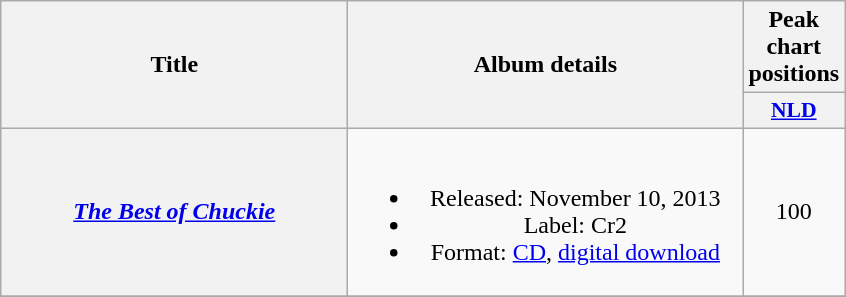<table class="wikitable plainrowheaders" style="text-align:center;">
<tr>
<th scope="col" rowspan="2" style="width:14em;">Title</th>
<th scope="col" rowspan="2" style="width:16em;">Album details</th>
<th scope="col" colspan="1">Peak chart positions</th>
</tr>
<tr>
<th scope="col" style="width:2.5em;font-size:90%;"><a href='#'>NLD</a></th>
</tr>
<tr>
<th scope="row"><em><a href='#'>The Best of Chuckie</a></em></th>
<td><br><ul><li>Released: November 10, 2013</li><li>Label: Cr2</li><li>Format: <a href='#'>CD</a>, <a href='#'>digital download</a></li></ul></td>
<td>100</td>
</tr>
<tr>
</tr>
</table>
